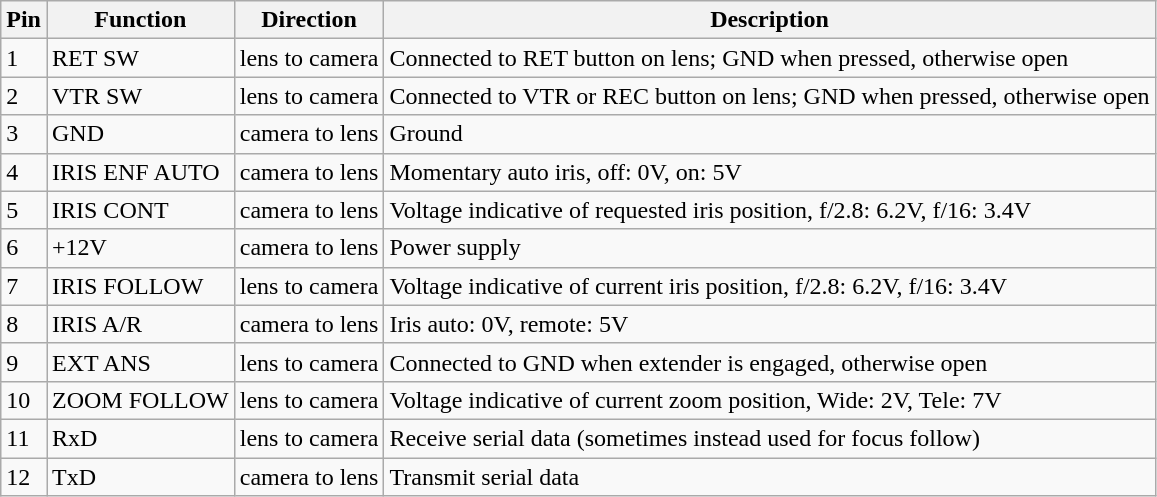<table class="wikitable">
<tr>
<th>Pin</th>
<th>Function</th>
<th>Direction</th>
<th>Description</th>
</tr>
<tr>
<td>1</td>
<td>RET SW</td>
<td>lens to camera</td>
<td>Connected to RET button on lens; GND when pressed, otherwise open</td>
</tr>
<tr>
<td>2</td>
<td>VTR SW</td>
<td>lens to camera</td>
<td>Connected to VTR or REC button on lens; GND when pressed, otherwise open</td>
</tr>
<tr>
<td>3</td>
<td>GND</td>
<td>camera to lens</td>
<td>Ground</td>
</tr>
<tr>
<td>4</td>
<td>IRIS ENF AUTO</td>
<td>camera to lens</td>
<td>Momentary auto iris, off: 0V, on: 5V</td>
</tr>
<tr>
<td>5</td>
<td>IRIS CONT</td>
<td>camera to lens</td>
<td>Voltage indicative of requested iris position, f/2.8: 6.2V, f/16: 3.4V</td>
</tr>
<tr>
<td>6</td>
<td>+12V</td>
<td>camera to lens</td>
<td>Power supply</td>
</tr>
<tr>
<td>7</td>
<td>IRIS FOLLOW</td>
<td>lens to camera</td>
<td>Voltage indicative of current iris position, f/2.8: 6.2V, f/16: 3.4V</td>
</tr>
<tr>
<td>8</td>
<td>IRIS A/R</td>
<td>camera to lens</td>
<td>Iris auto: 0V, remote: 5V</td>
</tr>
<tr>
<td>9</td>
<td>EXT ANS</td>
<td>lens to camera</td>
<td>Connected to GND when extender is engaged, otherwise open</td>
</tr>
<tr>
<td>10</td>
<td>ZOOM FOLLOW</td>
<td>lens to camera</td>
<td>Voltage indicative of current zoom position, Wide: 2V, Tele: 7V</td>
</tr>
<tr>
<td>11</td>
<td>RxD</td>
<td>lens to camera</td>
<td>Receive serial data (sometimes instead used for focus follow)</td>
</tr>
<tr>
<td>12</td>
<td>TxD</td>
<td>camera to lens</td>
<td>Transmit serial data</td>
</tr>
</table>
